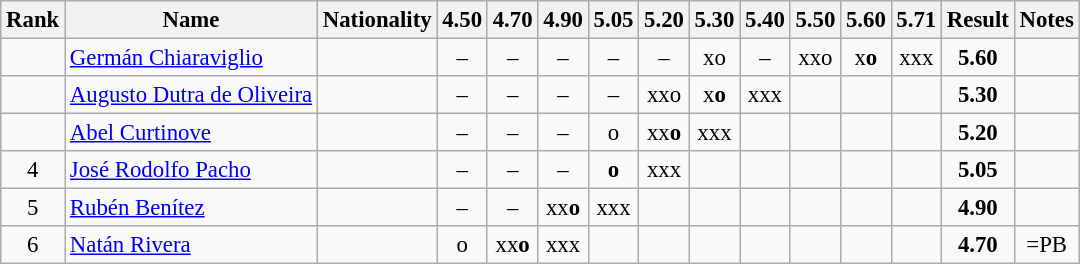<table class="wikitable sortable" style="text-align:center;font-size:95%">
<tr>
<th>Rank</th>
<th>Name</th>
<th>Nationality</th>
<th>4.50</th>
<th>4.70</th>
<th>4.90</th>
<th>5.05</th>
<th>5.20</th>
<th>5.30</th>
<th>5.40</th>
<th>5.50</th>
<th>5.60</th>
<th>5.71</th>
<th>Result</th>
<th>Notes</th>
</tr>
<tr>
<td></td>
<td align=left><a href='#'>Germán Chiaraviglio</a></td>
<td align=left></td>
<td>–</td>
<td>–</td>
<td>–</td>
<td>–</td>
<td>–</td>
<td>xo</td>
<td>–</td>
<td>xxo</td>
<td>x<strong>o</strong></td>
<td>xxx</td>
<td><strong>5.60</strong></td>
<td></td>
</tr>
<tr>
<td></td>
<td align=left><a href='#'>Augusto Dutra de Oliveira</a></td>
<td align=left></td>
<td>–</td>
<td>–</td>
<td>–</td>
<td>–</td>
<td>xxo</td>
<td>x<strong>o</strong></td>
<td>xxx</td>
<td></td>
<td></td>
<td></td>
<td><strong>5.30</strong></td>
<td></td>
</tr>
<tr>
<td></td>
<td align=left><a href='#'>Abel Curtinove</a></td>
<td align=left></td>
<td>–</td>
<td>–</td>
<td>–</td>
<td>o</td>
<td>xx<strong>o</strong></td>
<td>xxx</td>
<td></td>
<td></td>
<td></td>
<td></td>
<td><strong>5.20</strong></td>
<td></td>
</tr>
<tr>
<td>4</td>
<td align=left><a href='#'>José Rodolfo Pacho</a></td>
<td align=left></td>
<td>–</td>
<td>–</td>
<td>–</td>
<td><strong>o</strong></td>
<td>xxx</td>
<td></td>
<td></td>
<td></td>
<td></td>
<td></td>
<td><strong>5.05</strong></td>
<td></td>
</tr>
<tr>
<td>5</td>
<td align=left><a href='#'>Rubén Benítez</a></td>
<td align=left></td>
<td>–</td>
<td>–</td>
<td>xx<strong>o</strong></td>
<td>xxx</td>
<td></td>
<td></td>
<td></td>
<td></td>
<td></td>
<td></td>
<td><strong>4.90</strong></td>
<td></td>
</tr>
<tr>
<td>6</td>
<td align=left><a href='#'>Natán Rivera</a></td>
<td align=left></td>
<td>o</td>
<td>xx<strong>o</strong></td>
<td>xxx</td>
<td></td>
<td></td>
<td></td>
<td></td>
<td></td>
<td></td>
<td></td>
<td><strong>4.70</strong></td>
<td>=PB</td>
</tr>
</table>
